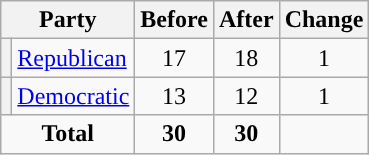<table class="wikitable" style="text-align:center;">
<tr>
<th colspan="2">Party</th>
<th>Before</th>
<th>After</th>
<th>Change</th>
</tr>
<tr>
<th style="background-color:"></th>
<td style="text-align:left;"><a href='#'>Republican</a></td>
<td>17</td>
<td>18</td>
<td> 1</td>
</tr>
<tr>
<th style="background-color:"></th>
<td style="text-align:left;"><a href='#'>Democratic</a></td>
<td>13</td>
<td>12</td>
<td> 1</td>
</tr>
<tr>
<td colspan="2"><strong>Total</strong></td>
<td><strong>30</strong></td>
<td><strong>30</strong></td>
<td></td>
</tr>
</table>
